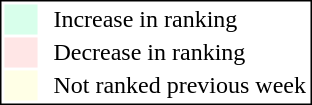<table style="border:1px solid black; float:right;">
<tr>
<td style="background:#D8FFEB; width:20px;"></td>
<td> </td>
<td>Increase in ranking</td>
</tr>
<tr>
<td style="background:#FFE6E6; width:20px;"></td>
<td> </td>
<td>Decrease in ranking</td>
</tr>
<tr>
<td style="background:#FFFFE6; width:20px;"></td>
<td> </td>
<td>Not ranked previous week</td>
</tr>
</table>
